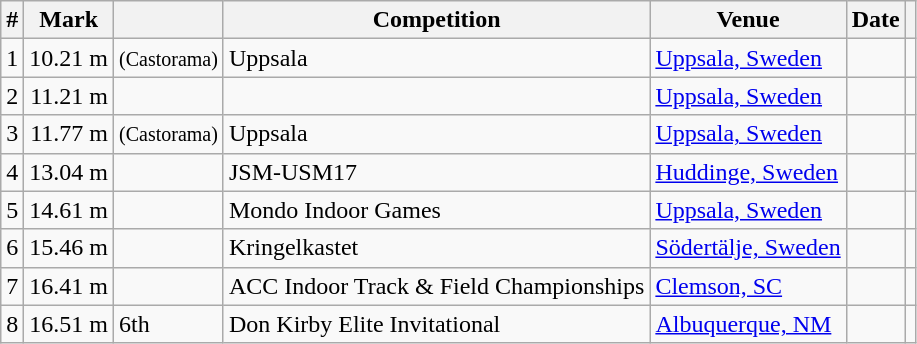<table class="wikitable sortable">
<tr>
<th>#</th>
<th>Mark</th>
<th class=unsortable></th>
<th>Competition</th>
<th>Venue</th>
<th>Date</th>
<th></th>
</tr>
<tr>
<td align=center>1</td>
<td align=right>10.21 m</td>
<td> <small>(Castorama)</small></td>
<td>Uppsala</td>
<td><a href='#'>Uppsala, Sweden</a></td>
<td align=right></td>
<td></td>
</tr>
<tr>
<td align=center>2</td>
<td align=right>11.21 m</td>
<td></td>
<td></td>
<td><a href='#'>Uppsala, Sweden</a></td>
<td align=right></td>
<td></td>
</tr>
<tr>
<td align=center>3</td>
<td align=right>11.77 m</td>
<td> <small>(Castorama)</small></td>
<td>Uppsala</td>
<td><a href='#'>Uppsala, Sweden</a></td>
<td align=right></td>
<td></td>
</tr>
<tr>
<td align=center>4</td>
<td align=right>13.04 m</td>
<td></td>
<td>JSM-USM17</td>
<td><a href='#'>Huddinge, Sweden</a></td>
<td align=right></td>
<td></td>
</tr>
<tr>
<td align=center>5</td>
<td align=right>14.61 m</td>
<td></td>
<td>Mondo Indoor Games</td>
<td><a href='#'>Uppsala, Sweden</a></td>
<td align=right></td>
<td></td>
</tr>
<tr>
<td align=center>6</td>
<td align=right>15.46 m</td>
<td></td>
<td>Kringelkastet</td>
<td><a href='#'>Södertälje, Sweden</a></td>
<td align=right></td>
<td></td>
</tr>
<tr>
<td align=center>7</td>
<td align=right>16.41 m</td>
<td></td>
<td>ACC Indoor Track & Field Championships</td>
<td><a href='#'>Clemson, SC</a></td>
<td align=right></td>
<td></td>
</tr>
<tr>
<td align=center>8</td>
<td align=right>16.51 m</td>
<td>6th</td>
<td>Don Kirby Elite Invitational</td>
<td><a href='#'>Albuquerque, NM</a></td>
<td align=right></td>
<td></td>
</tr>
</table>
